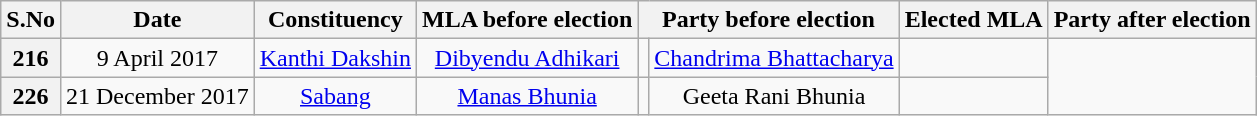<table class="wikitable sortable" style="text-align:center;">
<tr>
<th>S.No</th>
<th>Date</th>
<th>Constituency</th>
<th>MLA before election</th>
<th colspan="2">Party before election</th>
<th>Elected MLA</th>
<th colspan="2">Party after election</th>
</tr>
<tr>
<th>216</th>
<td>9 April 2017</td>
<td><a href='#'>Kanthi Dakshin</a></td>
<td><a href='#'>Dibyendu Adhikari</a></td>
<td></td>
<td><a href='#'>Chandrima Bhattacharya</a></td>
<td></td>
</tr>
<tr>
<th>226</th>
<td>21 December 2017</td>
<td><a href='#'>Sabang</a></td>
<td><a href='#'>Manas Bhunia</a></td>
<td></td>
<td>Geeta Rani Bhunia</td>
<td></td>
</tr>
</table>
